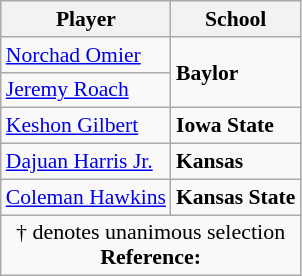<table class="wikitable" style="white-space:nowrap; font-size:90%;">
<tr>
<th>Player</th>
<th>School</th>
</tr>
<tr ,>
<td><a href='#'>Norchad Omier</a></td>
<td rowspan=2><strong>Baylor</strong></td>
</tr>
<tr>
<td><a href='#'>Jeremy Roach</a></td>
</tr>
<tr>
<td><a href='#'>Keshon Gilbert</a></td>
<td><strong>Iowa State</strong></td>
</tr>
<tr>
<td><a href='#'>Dajuan Harris Jr.</a></td>
<td><strong>Kansas</strong></td>
</tr>
<tr>
<td><a href='#'>Coleman Hawkins</a></td>
<td><strong>Kansas State</strong></td>
</tr>
<tr>
<td colspan="4"  style="font-size:11pt; text-align:center;">† denotes unanimous selection<br><strong>Reference:</strong></td>
</tr>
</table>
